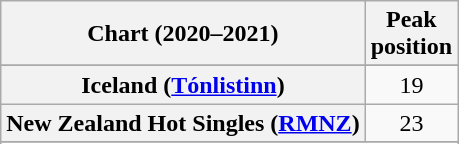<table class="wikitable sortable plainrowheaders" style="text-align:center">
<tr>
<th>Chart (2020–2021)</th>
<th>Peak<br>position</th>
</tr>
<tr>
</tr>
<tr>
</tr>
<tr>
<th scope="row">Iceland (<a href='#'>Tónlistinn</a>)</th>
<td>19</td>
</tr>
<tr>
<th scope="row">New Zealand Hot Singles (<a href='#'>RMNZ</a>)</th>
<td>23</td>
</tr>
<tr>
</tr>
<tr>
</tr>
</table>
